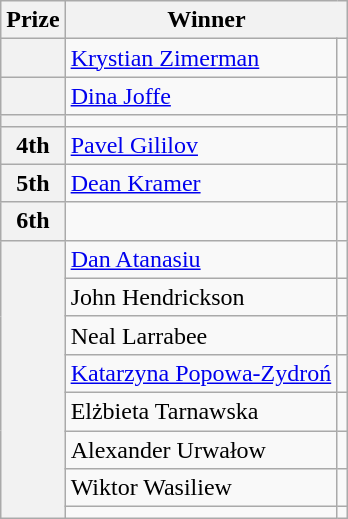<table class="wikitable">
<tr>
<th>Prize</th>
<th colspan="2">Winner</th>
</tr>
<tr>
<th></th>
<td><a href='#'>Krystian Zimerman</a></td>
<td></td>
</tr>
<tr>
<th></th>
<td><a href='#'>Dina Joffe</a></td>
<td></td>
</tr>
<tr>
<th></th>
<td></td>
<td></td>
</tr>
<tr>
<th>4th</th>
<td><a href='#'>Pavel Gililov</a></td>
<td></td>
</tr>
<tr>
<th>5th</th>
<td><a href='#'>Dean Kramer</a></td>
<td></td>
</tr>
<tr>
<th>6th</th>
<td></td>
<td></td>
</tr>
<tr>
<th rowspan="8"></th>
<td><a href='#'>Dan Atanasiu</a></td>
<td></td>
</tr>
<tr>
<td>John Hendrickson</td>
<td></td>
</tr>
<tr>
<td>Neal Larrabee</td>
<td></td>
</tr>
<tr>
<td><a href='#'>Katarzyna Popowa-Zydroń</a></td>
<td></td>
</tr>
<tr>
<td>Elżbieta Tarnawska</td>
<td></td>
</tr>
<tr>
<td>Alexander Urwałow</td>
<td></td>
</tr>
<tr>
<td>Wiktor Wasiliew</td>
<td></td>
</tr>
<tr>
<td></td>
<td></td>
</tr>
</table>
